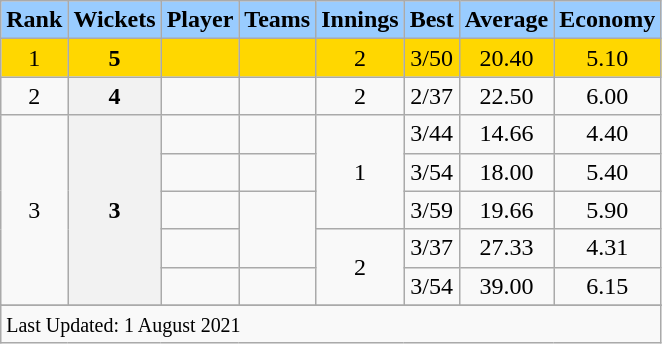<table class="wikitable plainrowheaders sortable">
<tr>
<th scope=col style="background:#9cf;">Rank</th>
<th scope=col style="background:#9cf;">Wickets</th>
<th scope=col style="background:#9cf;">Player</th>
<th scope=col style="background:#9cf;">Teams</th>
<th scope=col style="background:#9cf;">Innings</th>
<th scope=col style="background:#9cf;">Best</th>
<th scope=col style="background:#9cf;">Average</th>
<th scope=col style="background:#9cf;">Economy</th>
</tr>
<tr>
<td style="text-align:center; background:gold;">1</td>
<th scope="row"  style="text-align:center; background:gold;"><strong>5</strong></th>
<td style="background:gold;"></td>
<td style="text-align:center; background:gold;"></td>
<td style="text-align:center; background:gold;">2</td>
<td style="text-align:center; background:gold;">3/50</td>
<td style="text-align:center; background:gold;">20.40</td>
<td style="text-align:center; background:gold;">5.10</td>
</tr>
<tr>
<td align=center>2</td>
<th scope=row style=text-align:center;><strong>4</strong></th>
<td></td>
<td align=center></td>
<td align=center>2</td>
<td align=center>2/37</td>
<td align=center>22.50</td>
<td align=center>6.00</td>
</tr>
<tr>
<td align=center rowspan=5>3</td>
<th scope=row style=text-align:center; rowspan=5><strong>3</strong></th>
<td></td>
<td align=center></td>
<td align=center rowspan=3>1</td>
<td align=center>3/44</td>
<td align=center>14.66</td>
<td align=center>4.40</td>
</tr>
<tr>
<td></td>
<td align=center></td>
<td align=center>3/54</td>
<td align=center>18.00</td>
<td align=center>5.40</td>
</tr>
<tr>
<td></td>
<td align=center rowspan=2></td>
<td align=center>3/59</td>
<td align=center>19.66</td>
<td align=center>5.90</td>
</tr>
<tr>
<td></td>
<td align=center rowspan=2>2</td>
<td align=center>3/37</td>
<td align=center>27.33</td>
<td align=center>4.31</td>
</tr>
<tr>
<td></td>
<td align=center></td>
<td align=center>3/54</td>
<td align=center>39.00</td>
<td align=center>6.15</td>
</tr>
<tr>
</tr>
<tr class=sortbottom>
<td colspan=9><small>Last Updated: 1 August 2021</small></td>
</tr>
</table>
